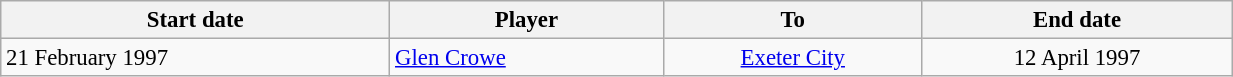<table class="wikitable" style="text-align:center; font-size:95%;width:65%; text-align:left">
<tr>
<th><strong>Start date</strong></th>
<th><strong>Player</strong></th>
<th><strong>To</strong></th>
<th><strong>End date</strong></th>
</tr>
<tr --->
<td>21 February 1997</td>
<td> <a href='#'>Glen Crowe</a></td>
<td align="center"><a href='#'>Exeter City</a></td>
<td align="center">12 April 1997</td>
</tr>
</table>
